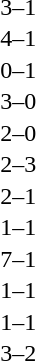<table cellspacing=1 width=70%>
<tr>
<th width=25%></th>
<th width=30%></th>
<th width=15%></th>
<th width=30%></th>
</tr>
<tr>
<td></td>
<td align=right></td>
<td align=center>3–1</td>
<td></td>
</tr>
<tr>
<td></td>
<td align=right></td>
<td align=center>4–1</td>
<td></td>
</tr>
<tr>
<td></td>
<td align=right></td>
<td align=center>0–1</td>
<td></td>
</tr>
<tr>
<td></td>
<td align=right></td>
<td align=center>3–0</td>
<td></td>
</tr>
<tr>
<td></td>
<td align=right></td>
<td align=center>2–0</td>
<td></td>
</tr>
<tr>
<td></td>
<td align=right></td>
<td align=center>2–3</td>
<td></td>
</tr>
<tr>
<td></td>
<td align=right></td>
<td align=center>2–1</td>
<td></td>
</tr>
<tr>
<td></td>
<td align=right></td>
<td align=center>1–1</td>
<td></td>
</tr>
<tr>
<td></td>
<td align=right></td>
<td align=center>7–1</td>
<td></td>
</tr>
<tr>
<td></td>
<td align=right></td>
<td align=center>1–1</td>
<td></td>
</tr>
<tr>
<td></td>
<td align=right></td>
<td align=center>1–1</td>
<td></td>
</tr>
<tr>
<td></td>
<td align=right></td>
<td align=center>3–2</td>
<td></td>
</tr>
</table>
